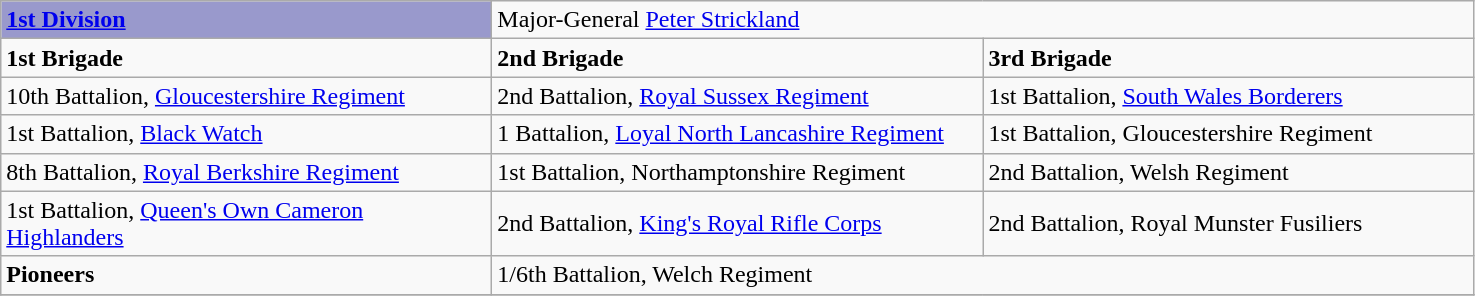<table class="wikitable">
<tr>
<td style="background:#9999CC"><strong><a href='#'>1st Division</a>  </strong></td>
<td colspan="2">Major-General <a href='#'>Peter Strickland</a></td>
</tr>
<tr>
<td width="320pt"><strong>1st Brigade</strong></td>
<td width="320pt"><strong>2nd Brigade</strong></td>
<td width="320pt"><strong>3rd Brigade</strong></td>
</tr>
<tr>
<td>10th Battalion, <a href='#'>Gloucestershire Regiment</a></td>
<td>2nd Battalion, <a href='#'>Royal Sussex Regiment</a></td>
<td>1st Battalion, <a href='#'>South Wales Borderers</a></td>
</tr>
<tr>
<td>1st Battalion, <a href='#'>Black Watch</a></td>
<td>1 Battalion, <a href='#'>Loyal North Lancashire Regiment</a></td>
<td>1st Battalion, Gloucestershire Regiment</td>
</tr>
<tr>
<td>8th Battalion, <a href='#'>Royal Berkshire Regiment</a></td>
<td>1st Battalion, Northamptonshire Regiment</td>
<td>2nd Battalion, Welsh Regiment</td>
</tr>
<tr>
<td>1st Battalion, <a href='#'>Queen's Own Cameron Highlanders</a></td>
<td>2nd Battalion, <a href='#'>King's Royal Rifle Corps</a></td>
<td>2nd Battalion, Royal Munster Fusiliers</td>
</tr>
<tr>
<td><strong>Pioneers</strong></td>
<td colspan="2">1/6th Battalion, Welch Regiment</td>
</tr>
<tr>
</tr>
</table>
